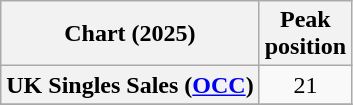<table class="wikitable sortable plainrowheaders" style="text-align:center">
<tr>
<th scope="col">Chart (2025)</th>
<th scope="col">Peak<br>position</th>
</tr>
<tr>
<th scope="row">UK Singles Sales (<a href='#'>OCC</a>)</th>
<td>21</td>
</tr>
<tr>
</tr>
</table>
